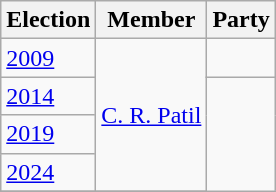<table class="wikitable sortable">
<tr>
<th>Election</th>
<th>Member</th>
<th colspan="2">Party</th>
</tr>
<tr>
<td><a href='#'>2009</a></td>
<td rowspan="4"><a href='#'>C. R. Patil</a></td>
<td></td>
</tr>
<tr>
<td><a href='#'>2014</a></td>
</tr>
<tr>
<td><a href='#'>2019</a></td>
</tr>
<tr>
<td><a href='#'>2024</a></td>
</tr>
<tr>
</tr>
</table>
